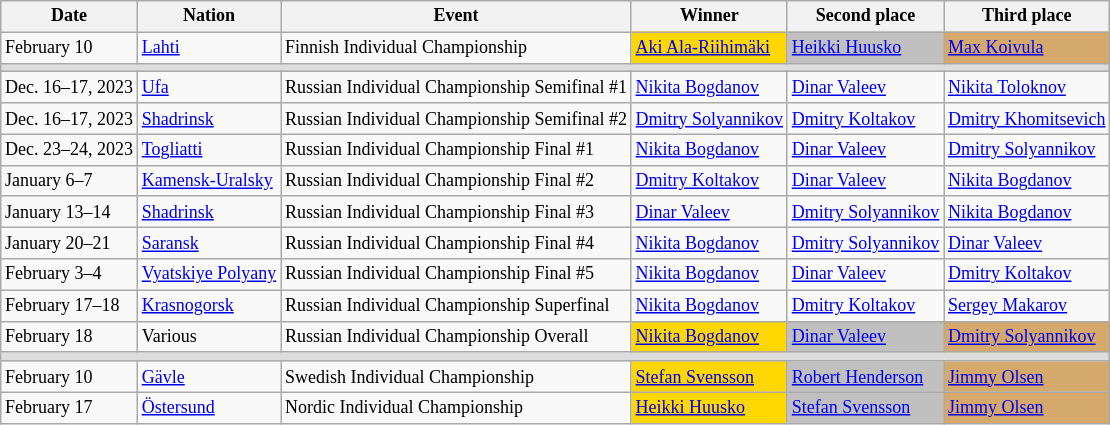<table class=wikitable style="font-size:12px">
<tr>
<th>Date</th>
<th>Nation</th>
<th>Event</th>
<th>Winner</th>
<th>Second place</th>
<th>Third place</th>
</tr>
<tr>
<td>February 10</td>
<td> <a href='#'>Lahti</a></td>
<td>Finnish Individual Championship</td>
<td bgcolor=gold> <a href='#'>Aki Ala-Riihimäki</a></td>
<td bgcolor=silver> <a href='#'>Heikki Huusko</a></td>
<td bgcolor=d4a96b> <a href='#'>Max Koivula</a></td>
</tr>
<tr bgcolor=#DDDDDD>
<td colspan=7></td>
</tr>
<tr>
<td>Dec. 16–17, 2023</td>
<td> <a href='#'>Ufa</a></td>
<td>Russian Individual Championship Semifinal #1</td>
<td> <a href='#'>Nikita Bogdanov</a></td>
<td> <a href='#'>Dinar Valeev</a></td>
<td> <a href='#'>Nikita Toloknov</a></td>
</tr>
<tr>
<td>Dec. 16–17, 2023</td>
<td> <a href='#'>Shadrinsk</a></td>
<td>Russian Individual Championship Semifinal #2</td>
<td> <a href='#'>Dmitry Solyannikov</a></td>
<td> <a href='#'>Dmitry Koltakov</a></td>
<td> <a href='#'>Dmitry Khomitsevich</a></td>
</tr>
<tr>
<td>Dec. 23–24, 2023</td>
<td> <a href='#'>Togliatti</a></td>
<td>Russian Individual Championship Final #1</td>
<td> <a href='#'>Nikita Bogdanov</a></td>
<td> <a href='#'>Dinar Valeev</a></td>
<td> <a href='#'>Dmitry Solyannikov</a></td>
</tr>
<tr>
<td>January 6–7</td>
<td> <a href='#'>Kamensk-Uralsky</a></td>
<td>Russian Individual Championship Final #2</td>
<td> <a href='#'>Dmitry Koltakov</a></td>
<td> <a href='#'>Dinar Valeev</a></td>
<td> <a href='#'>Nikita Bogdanov</a></td>
</tr>
<tr>
<td>January 13–14</td>
<td> <a href='#'>Shadrinsk</a></td>
<td>Russian Individual Championship Final #3</td>
<td> <a href='#'>Dinar Valeev</a></td>
<td> <a href='#'>Dmitry Solyannikov</a></td>
<td> <a href='#'>Nikita Bogdanov</a></td>
</tr>
<tr>
<td>January 20–21</td>
<td> <a href='#'>Saransk</a></td>
<td>Russian Individual Championship Final #4</td>
<td> <a href='#'>Nikita Bogdanov</a></td>
<td> <a href='#'>Dmitry Solyannikov</a></td>
<td> <a href='#'>Dinar Valeev</a></td>
</tr>
<tr>
<td>February 3–4</td>
<td> <a href='#'>Vyatskiye Polyany</a></td>
<td>Russian Individual Championship Final #5</td>
<td> <a href='#'>Nikita Bogdanov</a></td>
<td> <a href='#'>Dinar Valeev</a></td>
<td> <a href='#'>Dmitry Koltakov</a></td>
</tr>
<tr>
<td>February 17–18</td>
<td> <a href='#'>Krasnogorsk</a></td>
<td>Russian Individual Championship Superfinal</td>
<td> <a href='#'>Nikita Bogdanov</a></td>
<td> <a href='#'>Dmitry Koltakov</a></td>
<td> <a href='#'>Sergey Makarov</a></td>
</tr>
<tr>
<td>February 18</td>
<td> Various</td>
<td>Russian Individual Championship Overall</td>
<td bgcolor=gold> <a href='#'>Nikita Bogdanov</a></td>
<td bgcolor=silver> <a href='#'>Dinar Valeev</a></td>
<td bgcolor=d4a96b> <a href='#'>Dmitry Solyannikov</a></td>
</tr>
<tr bgcolor=#DDDDDD>
<td colspan=7></td>
</tr>
<tr>
<td>February 10</td>
<td> <a href='#'>Gävle</a></td>
<td>Swedish Individual Championship</td>
<td bgcolor=gold> <a href='#'>Stefan Svensson</a></td>
<td bgcolor=silver> <a href='#'>Robert Henderson</a></td>
<td bgcolor=d4a96b> <a href='#'>Jimmy Olsen</a></td>
</tr>
<tr>
<td>February 17</td>
<td> <a href='#'>Östersund</a></td>
<td>Nordic Individual Championship</td>
<td bgcolor=gold> <a href='#'>Heikki Huusko</a></td>
<td bgcolor=silver> <a href='#'>Stefan Svensson</a></td>
<td bgcolor=d4a96b> <a href='#'>Jimmy Olsen</a></td>
</tr>
</table>
